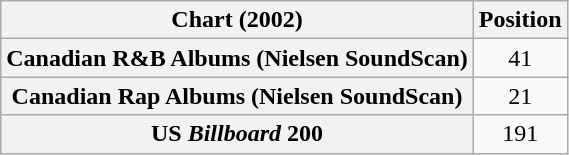<table class="wikitable plainrowheaders" style="text-align:center">
<tr>
<th>Chart (2002)</th>
<th>Position</th>
</tr>
<tr>
<th scope="row">Canadian R&B Albums (Nielsen SoundScan)</th>
<td>41</td>
</tr>
<tr>
<th scope="row">Canadian Rap Albums (Nielsen SoundScan)</th>
<td>21</td>
</tr>
<tr>
<th scope="row">US <em>Billboard</em> 200</th>
<td>191</td>
</tr>
</table>
